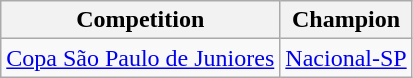<table class="wikitable">
<tr>
<th>Competition</th>
<th>Champion</th>
</tr>
<tr>
<td><a href='#'>Copa São Paulo de Juniores</a></td>
<td><a href='#'>Nacional-SP</a></td>
</tr>
</table>
